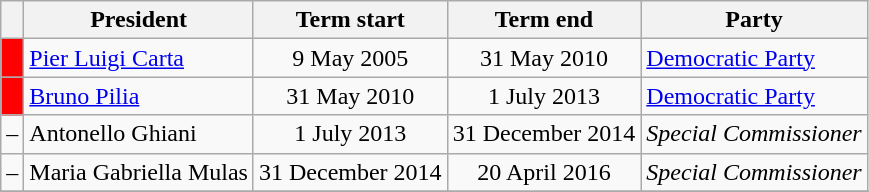<table class="wikitable">
<tr>
<th class=unsortable> </th>
<th>President</th>
<th>Term start</th>
<th>Term end</th>
<th>Party</th>
</tr>
<tr>
<th style="background:#FF0000;"></th>
<td><a href='#'>Pier Luigi Carta</a></td>
<td align=center>9 May 2005</td>
<td align=center>31 May 2010</td>
<td><a href='#'>Democratic Party</a></td>
</tr>
<tr>
<th style="background:#FF0000;"></th>
<td><a href='#'>Bruno Pilia</a></td>
<td align=center>31 May 2010</td>
<td align=center>1 July 2013</td>
<td><a href='#'>Democratic Party</a></td>
</tr>
<tr>
<td>–</td>
<td>Antonello Ghiani</td>
<td align=center>1 July 2013</td>
<td align=center>31 December 2014</td>
<td><em>Special Commissioner</em></td>
</tr>
<tr>
<td>–</td>
<td>Maria Gabriella Mulas</td>
<td align=center>31 December 2014</td>
<td align=center>20 April 2016</td>
<td><em>Special Commissioner</em></td>
</tr>
<tr>
</tr>
</table>
